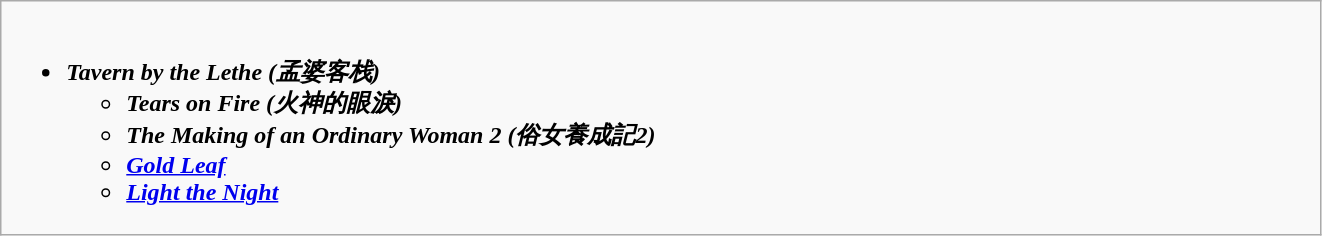<table class=wikitable>
<tr>
<td style="vertical-align:top;" width="50%"><br><ul><li><strong><em>Tavern by the Lethe<em> (孟婆客栈)<strong><ul><li></em>Tears on Fire<em> (火神的眼淚)</li><li></em>The Making of an Ordinary Woman 2<em> (俗女養成記2)</li><li></em><a href='#'>Gold Leaf</a><em></li><li></em><a href='#'>Light the Night</a><em></li></ul></li></ul></td>
</tr>
</table>
